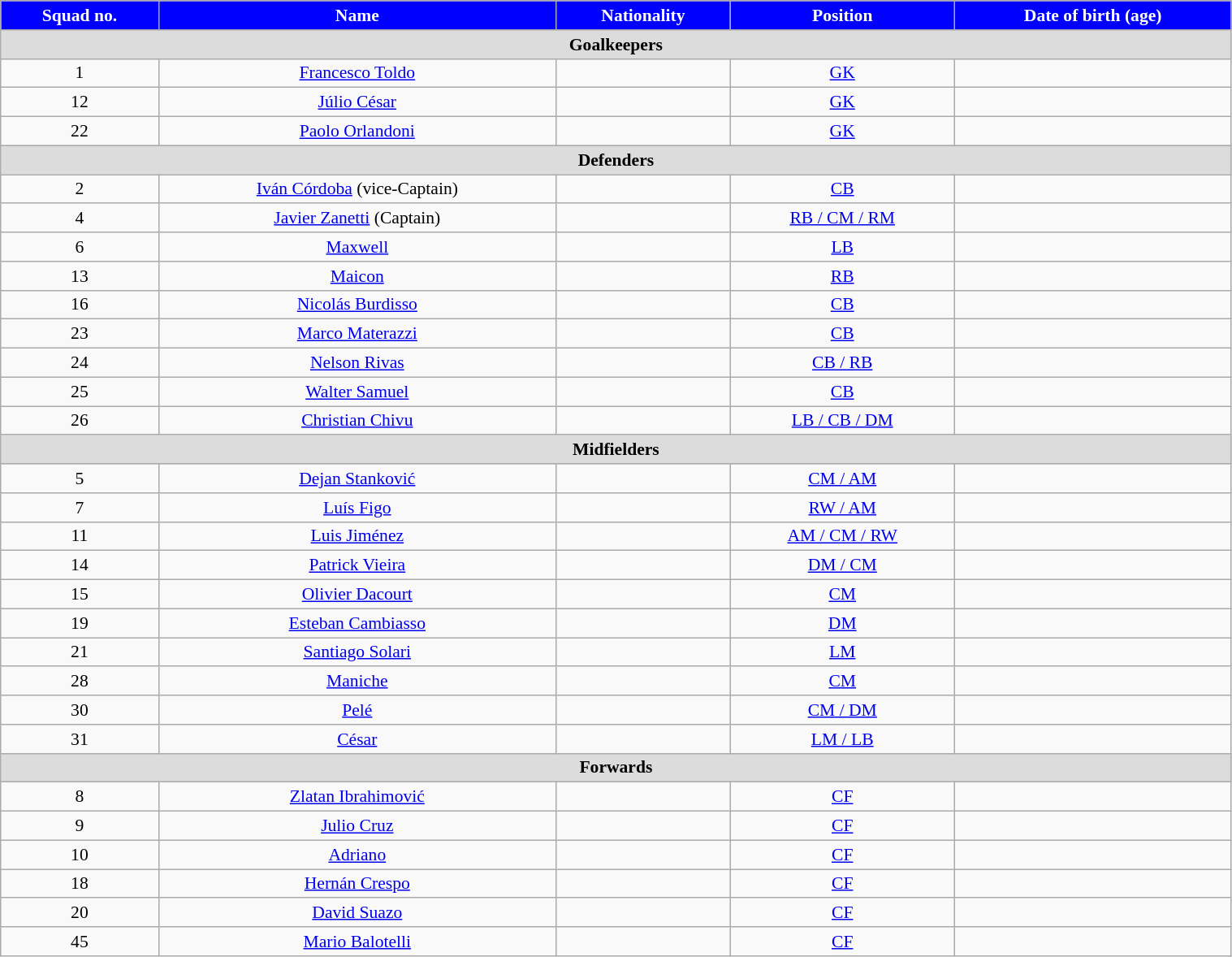<table class="wikitable" style="text-align:center; font-size:90%; width:80%">
<tr>
<th style="background:#0000FF; color:white; text-align:center">Squad no.</th>
<th style="background:#0000FF; color:white; text-align:center">Name</th>
<th style="background:#0000FF; color:white; text-align:center">Nationality</th>
<th style="background:#0000FF; color:white; text-align:center">Position</th>
<th style="background:#0000FF; color:white; text-align:center">Date of birth (age)</th>
</tr>
<tr>
<th colspan="6" style="background:#dcdcdc; color:black; text-align:center">Goalkeepers</th>
</tr>
<tr>
<td>1</td>
<td><a href='#'>Francesco Toldo</a></td>
<td></td>
<td><a href='#'>GK</a></td>
<td></td>
</tr>
<tr>
<td>12</td>
<td><a href='#'>Júlio César</a></td>
<td></td>
<td><a href='#'>GK</a></td>
<td></td>
</tr>
<tr>
<td>22</td>
<td><a href='#'>Paolo Orlandoni</a></td>
<td></td>
<td><a href='#'>GK</a></td>
<td></td>
</tr>
<tr>
<th colspan="6" style="background:#dcdcdc; color:black; text-align:center">Defenders</th>
</tr>
<tr>
<td>2</td>
<td><a href='#'>Iván Córdoba</a> (vice-Captain)</td>
<td></td>
<td><a href='#'>CB</a></td>
<td></td>
</tr>
<tr>
<td>4</td>
<td><a href='#'>Javier Zanetti</a> (Captain)</td>
<td></td>
<td><a href='#'>RB / CM / RM</a></td>
<td></td>
</tr>
<tr>
<td>6</td>
<td><a href='#'>Maxwell</a></td>
<td></td>
<td><a href='#'>LB</a></td>
<td></td>
</tr>
<tr>
<td>13</td>
<td><a href='#'>Maicon</a></td>
<td></td>
<td><a href='#'>RB</a></td>
<td></td>
</tr>
<tr>
<td>16</td>
<td><a href='#'>Nicolás Burdisso</a></td>
<td></td>
<td><a href='#'>CB</a></td>
<td></td>
</tr>
<tr>
<td>23</td>
<td><a href='#'>Marco Materazzi</a></td>
<td></td>
<td><a href='#'>CB</a></td>
<td></td>
</tr>
<tr>
<td>24</td>
<td><a href='#'>Nelson Rivas</a></td>
<td></td>
<td><a href='#'>CB / RB</a></td>
<td></td>
</tr>
<tr>
<td>25</td>
<td><a href='#'>Walter Samuel</a></td>
<td></td>
<td><a href='#'>CB</a></td>
<td></td>
</tr>
<tr>
<td>26</td>
<td><a href='#'>Christian Chivu</a></td>
<td></td>
<td><a href='#'>LB / CB / DM</a></td>
<td></td>
</tr>
<tr>
<th colspan="6" style="background:#dcdcdc; color:black; text-align:center">Midfielders</th>
</tr>
<tr>
<td>5</td>
<td><a href='#'>Dejan Stanković</a></td>
<td></td>
<td><a href='#'>CM / AM</a></td>
<td></td>
</tr>
<tr>
<td>7</td>
<td><a href='#'>Luís Figo</a></td>
<td></td>
<td><a href='#'>RW / AM</a></td>
<td></td>
</tr>
<tr>
<td>11</td>
<td><a href='#'>Luis Jiménez</a></td>
<td></td>
<td><a href='#'>AM / CM / RW</a></td>
<td></td>
</tr>
<tr>
<td>14</td>
<td><a href='#'>Patrick Vieira</a></td>
<td></td>
<td><a href='#'>DM / CM</a></td>
<td></td>
</tr>
<tr>
<td>15</td>
<td><a href='#'>Olivier Dacourt</a></td>
<td></td>
<td><a href='#'>CM</a></td>
<td></td>
</tr>
<tr>
<td>19</td>
<td><a href='#'>Esteban Cambiasso</a></td>
<td></td>
<td><a href='#'>DM</a></td>
<td></td>
</tr>
<tr>
<td>21</td>
<td><a href='#'>Santiago Solari</a></td>
<td></td>
<td><a href='#'>LM</a></td>
<td></td>
</tr>
<tr>
<td>28</td>
<td><a href='#'>Maniche</a></td>
<td></td>
<td><a href='#'>CM</a></td>
<td></td>
</tr>
<tr>
<td>30</td>
<td><a href='#'>Pelé</a></td>
<td></td>
<td><a href='#'>CM / DM</a></td>
<td></td>
</tr>
<tr>
<td>31</td>
<td><a href='#'>César</a></td>
<td></td>
<td><a href='#'>LM / LB</a></td>
<td></td>
</tr>
<tr>
<th colspan="7" style="background:#dcdcdc; color:black; text-align:center">Forwards</th>
</tr>
<tr>
<td>8</td>
<td><a href='#'>Zlatan Ibrahimović</a></td>
<td></td>
<td><a href='#'>CF</a></td>
<td></td>
</tr>
<tr>
<td>9</td>
<td><a href='#'>Julio Cruz</a></td>
<td></td>
<td><a href='#'>CF</a></td>
<td></td>
</tr>
<tr>
<td>10</td>
<td><a href='#'>Adriano</a></td>
<td></td>
<td><a href='#'>CF</a></td>
<td></td>
</tr>
<tr>
<td>18</td>
<td><a href='#'>Hernán Crespo</a></td>
<td></td>
<td><a href='#'>CF</a></td>
<td></td>
</tr>
<tr>
<td>20</td>
<td><a href='#'>David Suazo</a></td>
<td></td>
<td><a href='#'>CF</a></td>
<td></td>
</tr>
<tr>
<td>45</td>
<td><a href='#'>Mario Balotelli</a></td>
<td></td>
<td><a href='#'>CF</a></td>
<td></td>
</tr>
</table>
